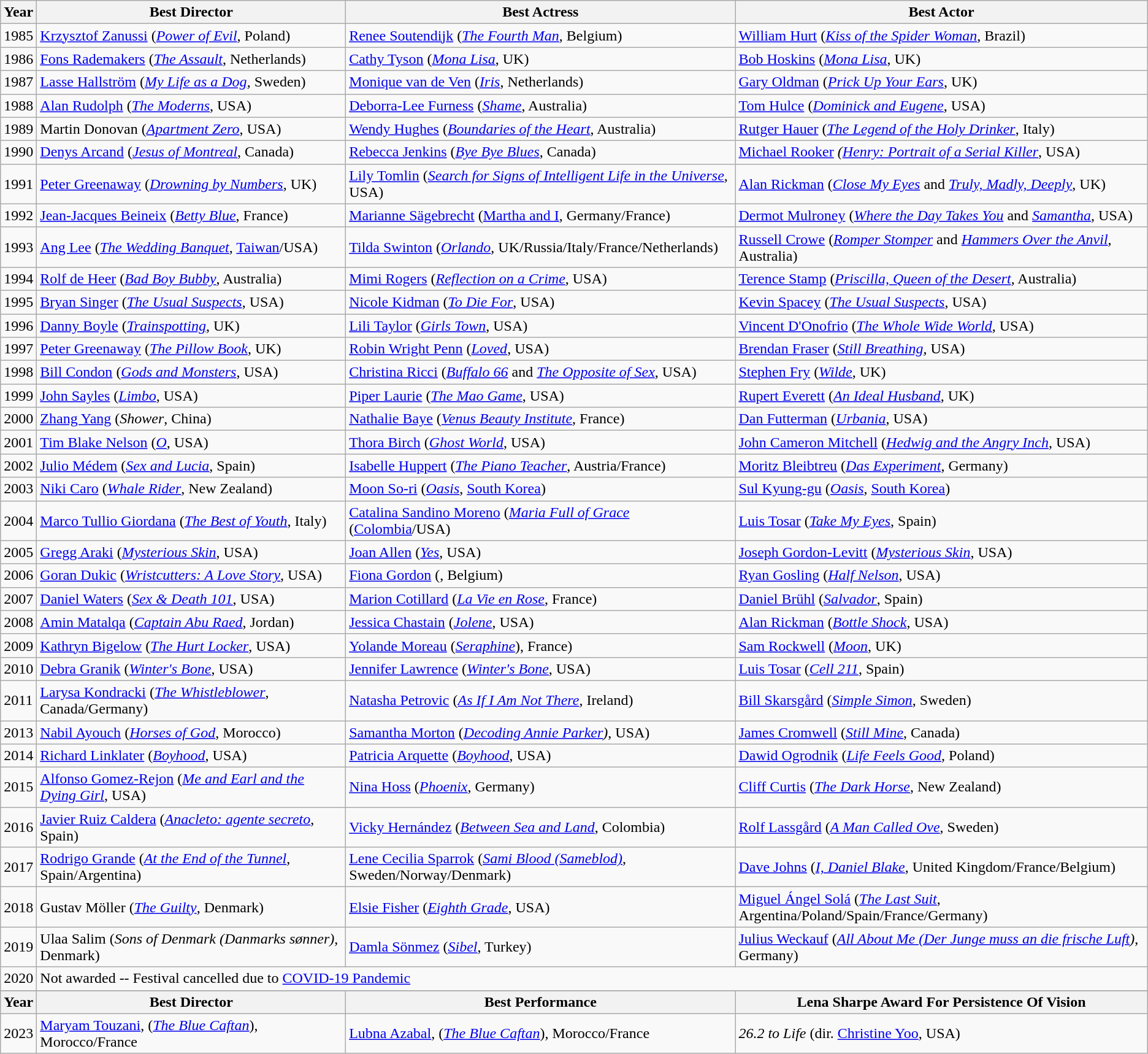<table class="wikitable">
<tr>
<th>Year</th>
<th>Best Director</th>
<th>Best Actress</th>
<th>Best Actor</th>
</tr>
<tr>
<td>1985</td>
<td><a href='#'>Krzysztof Zanussi</a> (<em><a href='#'>Power of Evil</a></em>, Poland)</td>
<td><a href='#'>Renee Soutendijk</a> (<em><a href='#'>The Fourth Man</a></em>, Belgium)</td>
<td><a href='#'>William Hurt</a> (<em><a href='#'>Kiss of the Spider Woman</a></em>, Brazil)</td>
</tr>
<tr>
<td>1986</td>
<td><a href='#'>Fons Rademakers</a> (<em><a href='#'>The Assault</a></em>, Netherlands)</td>
<td><a href='#'>Cathy Tyson</a> (<em><a href='#'>Mona Lisa</a></em>, UK)</td>
<td><a href='#'>Bob Hoskins</a> (<em><a href='#'>Mona Lisa</a></em>, UK)</td>
</tr>
<tr>
<td>1987</td>
<td><a href='#'>Lasse Hallström</a> (<em><a href='#'>My Life as a Dog</a></em>, Sweden)</td>
<td><a href='#'>Monique van de Ven</a> (<em><a href='#'>Iris</a></em>, Netherlands)</td>
<td><a href='#'>Gary Oldman</a> (<em><a href='#'>Prick Up Your Ears</a></em>, UK)</td>
</tr>
<tr>
<td>1988</td>
<td><a href='#'>Alan Rudolph</a> (<em><a href='#'>The Moderns</a></em>, USA)</td>
<td><a href='#'>Deborra-Lee Furness</a> (<em><a href='#'>Shame</a></em>, Australia)</td>
<td><a href='#'>Tom Hulce</a> (<em><a href='#'>Dominick and Eugene</a></em>, USA)</td>
</tr>
<tr>
<td>1989</td>
<td>Martin Donovan (<em><a href='#'>Apartment Zero</a></em>, USA)</td>
<td><a href='#'>Wendy Hughes</a> (<em><a href='#'>Boundaries of the Heart</a></em>, Australia)</td>
<td><a href='#'>Rutger Hauer</a> (<em><a href='#'>The Legend of the Holy Drinker</a></em>, Italy)</td>
</tr>
<tr>
<td>1990</td>
<td><a href='#'>Denys Arcand</a> (<em><a href='#'>Jesus of Montreal</a></em>, Canada)</td>
<td><a href='#'>Rebecca Jenkins</a> (<em><a href='#'>Bye Bye Blues</a></em>, Canada)</td>
<td><a href='#'>Michael Rooker</a><em> (<a href='#'>Henry: Portrait of a Serial Killer</a></em>, USA)</td>
</tr>
<tr>
<td>1991</td>
<td><a href='#'>Peter Greenaway</a> (<em><a href='#'>Drowning by Numbers</a></em>, UK)</td>
<td><a href='#'>Lily Tomlin</a> (<em><a href='#'>Search for Signs of Intelligent Life in the Universe</a></em>, USA)</td>
<td><a href='#'>Alan Rickman</a> (<em><a href='#'>Close My Eyes</a></em> and <em><a href='#'>Truly, Madly, Deeply</a></em>, UK)</td>
</tr>
<tr>
<td>1992</td>
<td><a href='#'>Jean-Jacques Beineix</a> (<em><a href='#'>Betty Blue</a></em>, France)</td>
<td><a href='#'>Marianne Sägebrecht</a> (<a href='#'>Martha and I</a>, Germany/France)</td>
<td><a href='#'>Dermot Mulroney</a> (<em><a href='#'>Where the Day Takes You</a></em> and <em><a href='#'>Samantha</a></em>, USA)</td>
</tr>
<tr>
<td>1993</td>
<td><a href='#'>Ang Lee</a> (<em><a href='#'>The Wedding Banquet</a></em>, <a href='#'>Taiwan</a>/USA)</td>
<td><a href='#'>Tilda Swinton</a> (<em><a href='#'>Orlando</a></em>, UK/Russia/Italy/France/Netherlands)</td>
<td><a href='#'>Russell Crowe</a> (<em><a href='#'>Romper Stomper</a></em> and <em><a href='#'>Hammers Over the Anvil</a></em>, Australia)</td>
</tr>
<tr>
<td>1994</td>
<td><a href='#'>Rolf de Heer</a> (<em><a href='#'>Bad Boy Bubby</a></em>, Australia)</td>
<td><a href='#'>Mimi Rogers</a> (<em><a href='#'>Reflection on a Crime</a></em>, USA)</td>
<td><a href='#'>Terence Stamp</a> (<em><a href='#'>Priscilla, Queen of the Desert</a></em>, Australia)</td>
</tr>
<tr>
<td>1995</td>
<td><a href='#'>Bryan Singer</a> (<em><a href='#'>The Usual Suspects</a></em>, USA)</td>
<td><a href='#'>Nicole Kidman</a> (<em><a href='#'>To Die For</a></em>, USA)</td>
<td><a href='#'>Kevin Spacey</a> (<em><a href='#'>The Usual Suspects</a></em>, USA)</td>
</tr>
<tr>
<td>1996</td>
<td><a href='#'>Danny Boyle</a> (<em><a href='#'>Trainspotting</a></em>, UK)</td>
<td><a href='#'>Lili Taylor</a> (<em><a href='#'>Girls Town</a></em>, USA)</td>
<td><a href='#'>Vincent D'Onofrio</a> (<em><a href='#'>The Whole Wide World</a></em>, USA)</td>
</tr>
<tr>
<td>1997</td>
<td><a href='#'>Peter Greenaway</a> (<em><a href='#'>The Pillow Book</a></em>, UK)</td>
<td><a href='#'>Robin Wright Penn</a> (<em><a href='#'>Loved</a></em>, USA)</td>
<td><a href='#'>Brendan Fraser</a> (<em><a href='#'>Still Breathing</a></em>, USA)</td>
</tr>
<tr>
<td>1998</td>
<td><a href='#'>Bill Condon</a> (<em><a href='#'>Gods and Monsters</a></em>, USA)</td>
<td><a href='#'>Christina Ricci</a> (<em><a href='#'>Buffalo 66</a></em> and <em><a href='#'>The Opposite of Sex</a></em>, USA)</td>
<td><a href='#'>Stephen Fry</a> (<em><a href='#'>Wilde</a></em>, UK)</td>
</tr>
<tr>
<td>1999</td>
<td><a href='#'>John Sayles</a> (<em><a href='#'>Limbo</a></em>, USA)</td>
<td><a href='#'>Piper Laurie</a> (<em><a href='#'>The Mao Game</a></em>, USA)</td>
<td><a href='#'>Rupert Everett</a> (<em><a href='#'>An Ideal Husband</a></em>, UK)</td>
</tr>
<tr>
<td>2000</td>
<td><a href='#'>Zhang Yang</a> (<em>Shower</em>, China)</td>
<td><a href='#'>Nathalie Baye</a> (<em><a href='#'>Venus Beauty Institute</a></em>, France)</td>
<td><a href='#'>Dan Futterman</a> (<em><a href='#'>Urbania</a></em>, USA)</td>
</tr>
<tr>
<td>2001</td>
<td><a href='#'>Tim Blake Nelson</a> (<em><a href='#'>O</a></em>, USA)</td>
<td><a href='#'>Thora Birch</a> (<em><a href='#'>Ghost World</a></em>, USA)</td>
<td><a href='#'>John Cameron Mitchell</a> (<em><a href='#'>Hedwig and the Angry Inch</a></em>, USA)</td>
</tr>
<tr>
<td>2002</td>
<td><a href='#'>Julio Médem</a> (<em><a href='#'>Sex and Lucia</a></em>, Spain)</td>
<td><a href='#'>Isabelle Huppert</a> (<em><a href='#'>The Piano Teacher</a></em>, Austria/France)</td>
<td><a href='#'>Moritz Bleibtreu</a> (<em><a href='#'>Das Experiment</a></em>, Germany)</td>
</tr>
<tr>
<td>2003</td>
<td><a href='#'>Niki Caro</a> (<em><a href='#'>Whale Rider</a></em>, New Zealand)</td>
<td><a href='#'>Moon So-ri</a> (<em><a href='#'>Oasis</a></em>, <a href='#'>South Korea</a>)</td>
<td><a href='#'>Sul Kyung-gu</a> (<em><a href='#'>Oasis</a></em>, <a href='#'>South Korea</a>)</td>
</tr>
<tr>
<td>2004</td>
<td><a href='#'>Marco Tullio Giordana</a> (<em><a href='#'>The Best of Youth</a></em>, Italy)</td>
<td><a href='#'>Catalina Sandino Moreno</a> (<em><a href='#'>Maria Full of Grace</a></em> (<a href='#'>Colombia</a>/USA)</td>
<td><a href='#'>Luis Tosar</a> (<em><a href='#'>Take My Eyes</a></em>, Spain)</td>
</tr>
<tr>
<td>2005</td>
<td><a href='#'>Gregg Araki</a> (<em><a href='#'>Mysterious Skin</a></em>, USA)</td>
<td><a href='#'>Joan Allen</a> (<em><a href='#'>Yes</a></em>, USA)</td>
<td><a href='#'>Joseph Gordon-Levitt</a> (<em><a href='#'>Mysterious Skin</a></em>, USA)</td>
</tr>
<tr>
<td>2006</td>
<td><a href='#'>Goran Dukic</a> (<em><a href='#'>Wristcutters: A Love Story</a></em>, USA)</td>
<td><a href='#'>Fiona Gordon</a> (<em></em>, Belgium)</td>
<td><a href='#'>Ryan Gosling</a> (<em><a href='#'>Half Nelson</a></em>, USA)</td>
</tr>
<tr>
<td>2007</td>
<td><a href='#'>Daniel Waters</a> (<em><a href='#'>Sex & Death 101</a></em>, USA)</td>
<td><a href='#'>Marion Cotillard</a> (<em><a href='#'>La Vie en Rose</a></em>, France)</td>
<td><a href='#'>Daniel Brühl</a> (<em><a href='#'>Salvador</a></em>, Spain)</td>
</tr>
<tr>
<td>2008</td>
<td><a href='#'>Amin Matalqa</a> (<em><a href='#'>Captain Abu Raed</a></em>, Jordan)</td>
<td><a href='#'>Jessica Chastain</a> (<em><a href='#'>Jolene</a></em>, USA)</td>
<td><a href='#'>Alan Rickman</a> (<em><a href='#'>Bottle Shock</a></em>, USA)</td>
</tr>
<tr>
<td>2009</td>
<td><a href='#'>Kathryn Bigelow</a> (<em><a href='#'>The Hurt Locker</a></em>, USA)</td>
<td><a href='#'>Yolande Moreau</a> (<em><a href='#'>Seraphine</a></em>), France)</td>
<td><a href='#'>Sam Rockwell</a> (<em><a href='#'>Moon</a></em>, UK)</td>
</tr>
<tr>
<td>2010</td>
<td><a href='#'>Debra Granik</a> (<em><a href='#'>Winter's Bone</a></em>, USA)</td>
<td><a href='#'>Jennifer Lawrence</a> (<em><a href='#'>Winter's Bone</a></em>, USA)</td>
<td><a href='#'>Luis Tosar</a> (<em><a href='#'>Cell 211</a></em>, Spain)</td>
</tr>
<tr>
<td>2011</td>
<td><a href='#'>Larysa Kondracki</a> (<em><a href='#'>The Whistleblower</a></em>, Canada/Germany)</td>
<td><a href='#'>Natasha Petrovic</a> (<em><a href='#'>As If I Am Not There</a></em>, Ireland)</td>
<td><a href='#'>Bill Skarsgård</a> (<em><a href='#'>Simple Simon</a></em>, Sweden)</td>
</tr>
<tr>
<td>2013</td>
<td><a href='#'>Nabil Ayouch</a> (<em><a href='#'>Horses of God</a></em>, Morocco)</td>
<td><a href='#'>Samantha Morton</a> (<em><a href='#'>Decoding Annie Parker</a>)</em>, USA)</td>
<td><a href='#'>James Cromwell</a> (<em><a href='#'>Still Mine</a></em>, Canada)</td>
</tr>
<tr>
<td>2014</td>
<td><a href='#'>Richard Linklater</a> (<em><a href='#'>Boyhood</a></em>, USA)</td>
<td><a href='#'>Patricia Arquette</a> (<em><a href='#'>Boyhood</a></em>, USA)</td>
<td><a href='#'>Dawid Ogrodnik</a> (<em><a href='#'>Life Feels Good</a></em>, Poland)</td>
</tr>
<tr>
<td>2015</td>
<td><a href='#'>Alfonso Gomez-Rejon</a> (<em><a href='#'>Me and Earl and the Dying Girl</a></em>, USA)</td>
<td><a href='#'>Nina Hoss</a> (<em><a href='#'>Phoenix</a></em>, Germany)</td>
<td><a href='#'>Cliff Curtis</a> (<em><a href='#'>The Dark Horse</a></em>, New Zealand)</td>
</tr>
<tr>
<td>2016</td>
<td><a href='#'>Javier Ruiz Caldera</a> (<em><a href='#'>Anacleto: agente secreto</a></em>, Spain)</td>
<td><a href='#'>Vicky Hernández</a> (<em><a href='#'>Between Sea and Land</a></em>, Colombia)</td>
<td><a href='#'>Rolf Lassgård</a> (<em><a href='#'>A Man Called Ove</a></em>, Sweden)</td>
</tr>
<tr>
<td>2017</td>
<td><a href='#'>Rodrigo Grande</a> (<em><a href='#'>At the End of the Tunnel</a></em>, Spain/Argentina)</td>
<td><a href='#'>Lene Cecilia Sparrok</a> (<em><a href='#'>Sami Blood (Sameblod)</a></em>, Sweden/Norway/Denmark)</td>
<td><a href='#'>Dave Johns</a> (<em><a href='#'>I, Daniel Blake</a></em>, United Kingdom/France/Belgium)</td>
</tr>
<tr>
<td>2018</td>
<td>Gustav Möller (<em><a href='#'>The Guilty</a></em>, Denmark)</td>
<td><a href='#'>Elsie Fisher</a> (<em><a href='#'>Eighth Grade</a></em>, USA)</td>
<td><a href='#'>Miguel Ángel Solá</a> (<em><a href='#'>The Last Suit</a></em>, Argentina/Poland/Spain/France/Germany)</td>
</tr>
<tr>
<td>2019</td>
<td>Ulaa Salim (<em>Sons of Denmark (Danmarks sønner)</em>, Denmark)</td>
<td><a href='#'>Damla Sönmez</a> (<em><a href='#'>Sibel</a></em>, Turkey)</td>
<td><a href='#'>Julius Weckauf</a> (<em><a href='#'>All About Me (Der Junge muss an die frische Luft</a>)</em>, Germany)</td>
</tr>
<tr>
<td>2020</td>
<td colspan="3">Not awarded -- Festival cancelled due to <a href='#'>COVID-19 Pandemic</a></td>
</tr>
<tr>
</tr>
<tr>
<th>Year</th>
<th>Best Director</th>
<th>Best Performance</th>
<th>Lena Sharpe Award For Persistence Of Vision</th>
</tr>
<tr>
<td>2023</td>
<td><a href='#'>Maryam Touzani</a>, (<em><a href='#'>The Blue Caftan</a></em>), Morocco/France</td>
<td><a href='#'>Lubna Azabal</a>, (<em><a href='#'>The Blue Caftan</a></em>), Morocco/France</td>
<td><em>26.2 to Life</em> (dir. <a href='#'>Christine Yoo</a>, USA)</td>
</tr>
</table>
